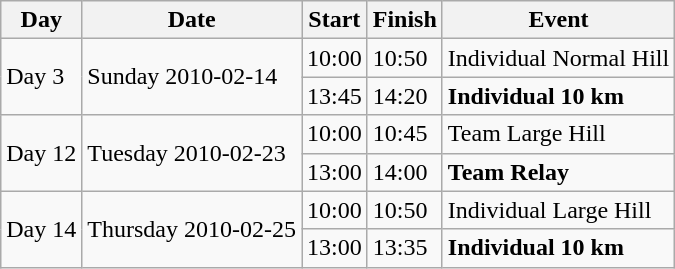<table class=wikitable>
<tr>
<th>Day</th>
<th>Date</th>
<th>Start</th>
<th>Finish</th>
<th>Event</th>
</tr>
<tr>
<td rowspan=2>Day 3</td>
<td rowspan=2>Sunday 2010-02-14</td>
<td>10:00</td>
<td>10:50</td>
<td>Individual Normal Hill</td>
</tr>
<tr>
<td>13:45</td>
<td>14:20</td>
<td><strong>Individual 10 km</strong></td>
</tr>
<tr>
<td rowspan=2>Day 12</td>
<td rowspan=2>Tuesday 2010-02-23</td>
<td>10:00</td>
<td>10:45</td>
<td>Team Large Hill</td>
</tr>
<tr>
<td>13:00</td>
<td>14:00</td>
<td><strong>Team Relay</strong></td>
</tr>
<tr>
<td rowspan=2>Day 14</td>
<td rowspan=2>Thursday 2010-02-25</td>
<td>10:00</td>
<td>10:50</td>
<td>Individual Large Hill</td>
</tr>
<tr>
<td>13:00</td>
<td>13:35</td>
<td><strong>Individual 10 km</strong></td>
</tr>
</table>
